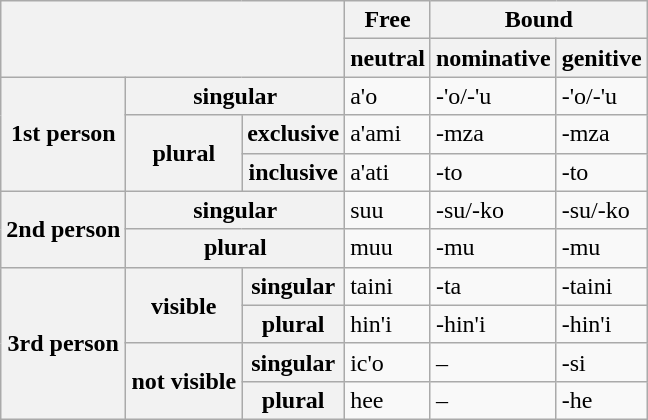<table class="wikitable">
<tr>
<th rowspan="2" colspan="3"></th>
<th>Free</th>
<th colspan="2">Bound</th>
</tr>
<tr>
<th>neutral</th>
<th>nominative</th>
<th>genitive</th>
</tr>
<tr>
<th rowspan="3">1st person</th>
<th colspan="2">singular</th>
<td>a'o</td>
<td>-'o/-'u</td>
<td>-'o/-'u</td>
</tr>
<tr>
<th rowspan="2">plural</th>
<th>exclusive</th>
<td>a'ami</td>
<td>-mza</td>
<td>-mza</td>
</tr>
<tr>
<th>inclusive</th>
<td>a'ati</td>
<td>-to</td>
<td>-to</td>
</tr>
<tr>
<th rowspan="2">2nd person</th>
<th colspan="2">singular</th>
<td>suu</td>
<td>-su/-ko</td>
<td>-su/-ko</td>
</tr>
<tr>
<th colspan="2">plural</th>
<td>muu</td>
<td>-mu</td>
<td>-mu</td>
</tr>
<tr>
<th rowspan="4">3rd person</th>
<th rowspan="2">visible</th>
<th>singular</th>
<td>taini</td>
<td>-ta</td>
<td>-taini</td>
</tr>
<tr>
<th>plural</th>
<td>hin'i</td>
<td>-hin'i</td>
<td>-hin'i</td>
</tr>
<tr>
<th rowspan="2">not visible</th>
<th>singular</th>
<td>ic'o</td>
<td>–</td>
<td>-si</td>
</tr>
<tr>
<th>plural</th>
<td>hee</td>
<td>–</td>
<td>-he</td>
</tr>
</table>
